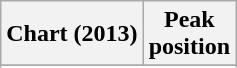<table class="wikitable">
<tr>
<th>Chart (2013)</th>
<th>Peak<br>position</th>
</tr>
<tr>
</tr>
<tr>
</tr>
<tr>
</tr>
<tr>
</tr>
</table>
